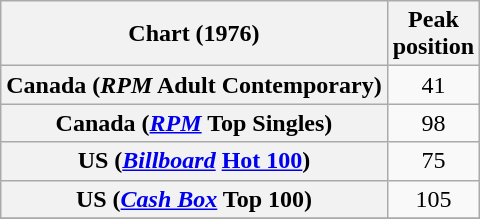<table class="wikitable sortable plainrowheaders">
<tr>
<th scope="col">Chart (1976)</th>
<th scope="col">Peak<br>position</th>
</tr>
<tr>
<th scope="row">Canada (<em>RPM</em> Adult Contemporary)</th>
<td style="text-align:center;">41</td>
</tr>
<tr>
<th scope="row">Canada (<em><a href='#'>RPM</a></em> Top Singles)</th>
<td style="text-align:center;">98</td>
</tr>
<tr>
<th scope="row">US (<em><a href='#'>Billboard</a></em> <a href='#'>Hot 100</a>)</th>
<td style="text-align:center;">75</td>
</tr>
<tr>
<th scope="row">US (<a href='#'><em>Cash Box</em></a> Top 100)</th>
<td align="center">105</td>
</tr>
<tr>
</tr>
</table>
